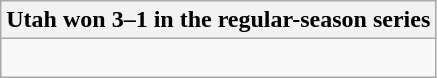<table class="wikitable collapsible collapsed">
<tr>
<th>Utah won 3–1 in the regular-season series</th>
</tr>
<tr>
<td><br>


</td>
</tr>
</table>
